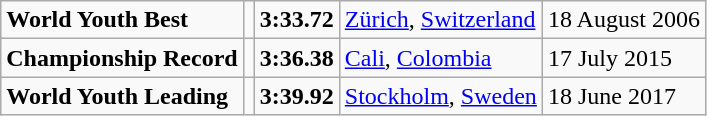<table class="wikitable">
<tr>
<td><strong>World Youth Best</strong></td>
<td></td>
<td><strong>3:33.72</strong></td>
<td><a href='#'>Zürich</a>, <a href='#'>Switzerland</a></td>
<td>18 August 2006</td>
</tr>
<tr>
<td><strong>Championship Record</strong></td>
<td></td>
<td><strong>3:36.38</strong></td>
<td><a href='#'>Cali</a>, <a href='#'>Colombia</a></td>
<td>17 July 2015</td>
</tr>
<tr>
<td><strong>World Youth Leading</strong></td>
<td></td>
<td><strong>3:39.92</strong></td>
<td><a href='#'>Stockholm</a>, <a href='#'>Sweden</a></td>
<td>18 June 2017</td>
</tr>
</table>
